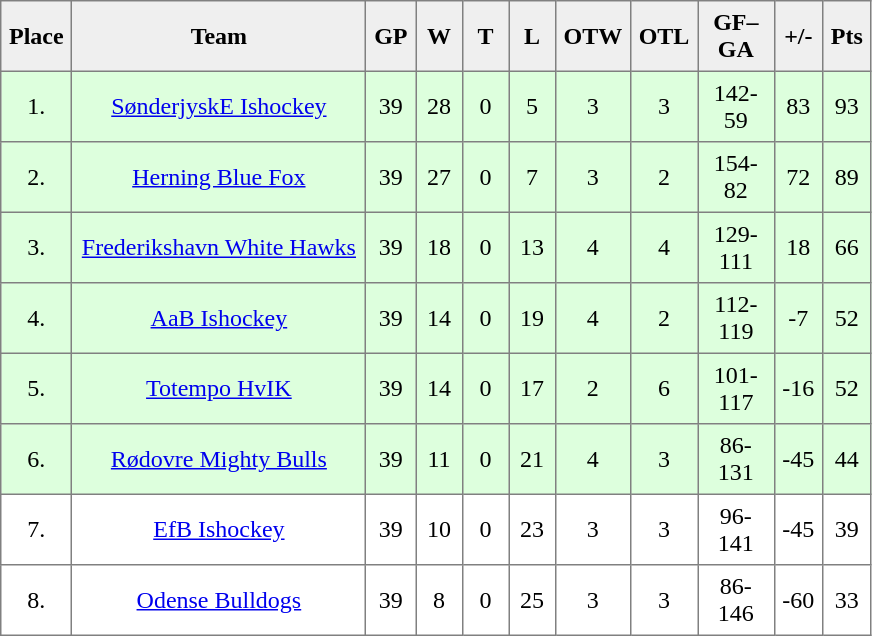<table style=border-collapse:collapse border=1 cellspacing=0 cellpadding=5>
<tr align=center bgcolor=#efefef>
<th width=20>Place</th>
<th width=185>Team</th>
<th width=20>GP</th>
<th width=20>W</th>
<th width=20>T</th>
<th width=20>L</th>
<th width=20>OTW</th>
<th width=20>OTL</th>
<th width=40>GF–GA</th>
<th width=20>+/-</th>
<th width=20>Pts</th>
</tr>
<tr align="center" bgcolor="#ddffdd">
<td>1.</td>
<td><a href='#'>SønderjyskE Ishockey</a></td>
<td>39</td>
<td>28</td>
<td>0</td>
<td>5</td>
<td>3</td>
<td>3</td>
<td>142-59</td>
<td>83</td>
<td>93</td>
</tr>
<tr align="center" bgcolor="#ddffdd">
<td>2.</td>
<td><a href='#'>Herning Blue Fox</a></td>
<td>39</td>
<td>27</td>
<td>0</td>
<td>7</td>
<td>3</td>
<td>2</td>
<td>154-82</td>
<td>72</td>
<td>89</td>
</tr>
<tr align="center" bgcolor="#ddffdd">
<td>3.</td>
<td><a href='#'>Frederikshavn White Hawks</a></td>
<td>39</td>
<td>18</td>
<td>0</td>
<td>13</td>
<td>4</td>
<td>4</td>
<td>129-111</td>
<td>18</td>
<td>66</td>
</tr>
<tr align="center" bgcolor="#ddffdd">
<td>4.</td>
<td><a href='#'>AaB Ishockey</a></td>
<td>39</td>
<td>14</td>
<td>0</td>
<td>19</td>
<td>4</td>
<td>2</td>
<td>112-119</td>
<td>-7</td>
<td>52</td>
</tr>
<tr align="center" bgcolor="#ddffdd">
<td>5.</td>
<td><a href='#'>Totempo HvIK</a></td>
<td>39</td>
<td>14</td>
<td>0</td>
<td>17</td>
<td>2</td>
<td>6</td>
<td>101-117</td>
<td>-16</td>
<td>52</td>
</tr>
<tr align="center" bgcolor="#ddffdd">
<td>6.</td>
<td><a href='#'>Rødovre Mighty Bulls</a></td>
<td>39</td>
<td>11</td>
<td>0</td>
<td>21</td>
<td>4</td>
<td>3</td>
<td>86-131</td>
<td>-45</td>
<td>44</td>
</tr>
<tr align="center">
<td>7.</td>
<td><a href='#'>EfB Ishockey</a></td>
<td>39</td>
<td>10</td>
<td>0</td>
<td>23</td>
<td>3</td>
<td>3</td>
<td>96-141</td>
<td>-45</td>
<td>39</td>
</tr>
<tr align="center">
<td>8.</td>
<td><a href='#'>Odense Bulldogs</a></td>
<td>39</td>
<td>8</td>
<td>0</td>
<td>25</td>
<td>3</td>
<td>3</td>
<td>86-146</td>
<td>-60</td>
<td>33</td>
</tr>
</table>
